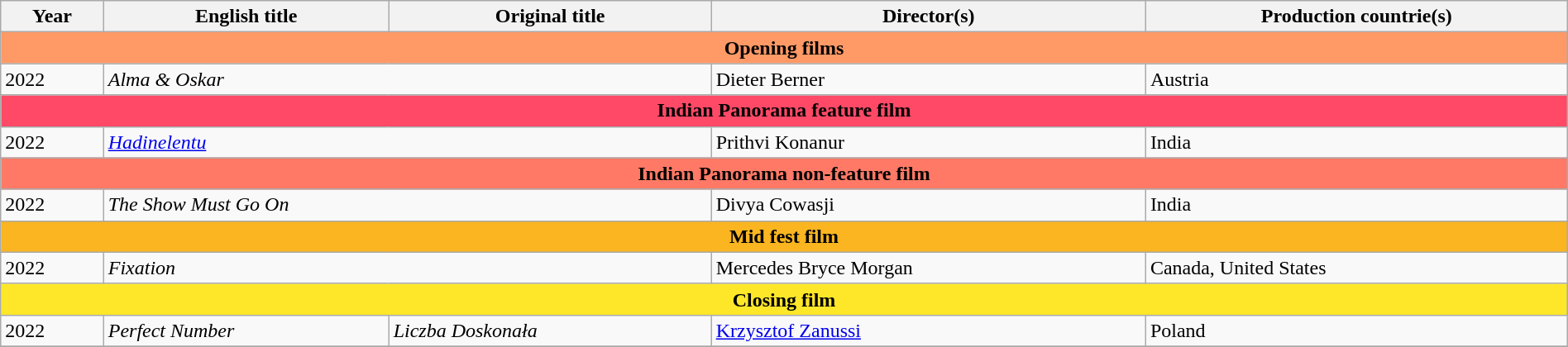<table class="sortable wikitable" style="width:100%; margin-bottom:4px" cellpadding="5">
<tr>
<th scope="col">Year</th>
<th scope="col">English title</th>
<th scope="col">Original title</th>
<th scope="col">Director(s)</th>
<th scope="col">Production countrie(s)</th>
</tr>
<tr>
<th colspan="5" style="background:#FF9966">Opening films</th>
</tr>
<tr>
<td>2022</td>
<td colspan="2"><em>Alma & Oskar</em></td>
<td>Dieter Berner</td>
<td>Austria</td>
</tr>
<tr>
<th colspan="5" style="background:#FF4966">Indian Panorama feature film</th>
</tr>
<tr>
<td>2022</td>
<td colspan="2"><em><a href='#'>Hadinelentu</a></em></td>
<td>Prithvi Konanur</td>
<td>India</td>
</tr>
<tr>
<th colspan="5" style="background:#FF7966">Indian Panorama non-feature film</th>
</tr>
<tr>
<td>2022</td>
<td colspan="2"><em>The Show Must Go On</em></td>
<td>Divya Cowasji</td>
<td>India</td>
</tr>
<tr>
<th colspan="5" style="background:#FAB520">Mid fest film</th>
</tr>
<tr>
<td>2022</td>
<td colspan=2><em>Fixation</em></td>
<td>Mercedes Bryce Morgan</td>
<td>Canada, United States</td>
</tr>
<tr>
<th colspan="5" style="background:#FEE729">Closing film</th>
</tr>
<tr>
<td>2022</td>
<td><em>Perfect Number</em></td>
<td><em>Liczba Doskonała</em></td>
<td><a href='#'>Krzysztof Zanussi</a></td>
<td>Poland</td>
</tr>
<tr>
</tr>
</table>
